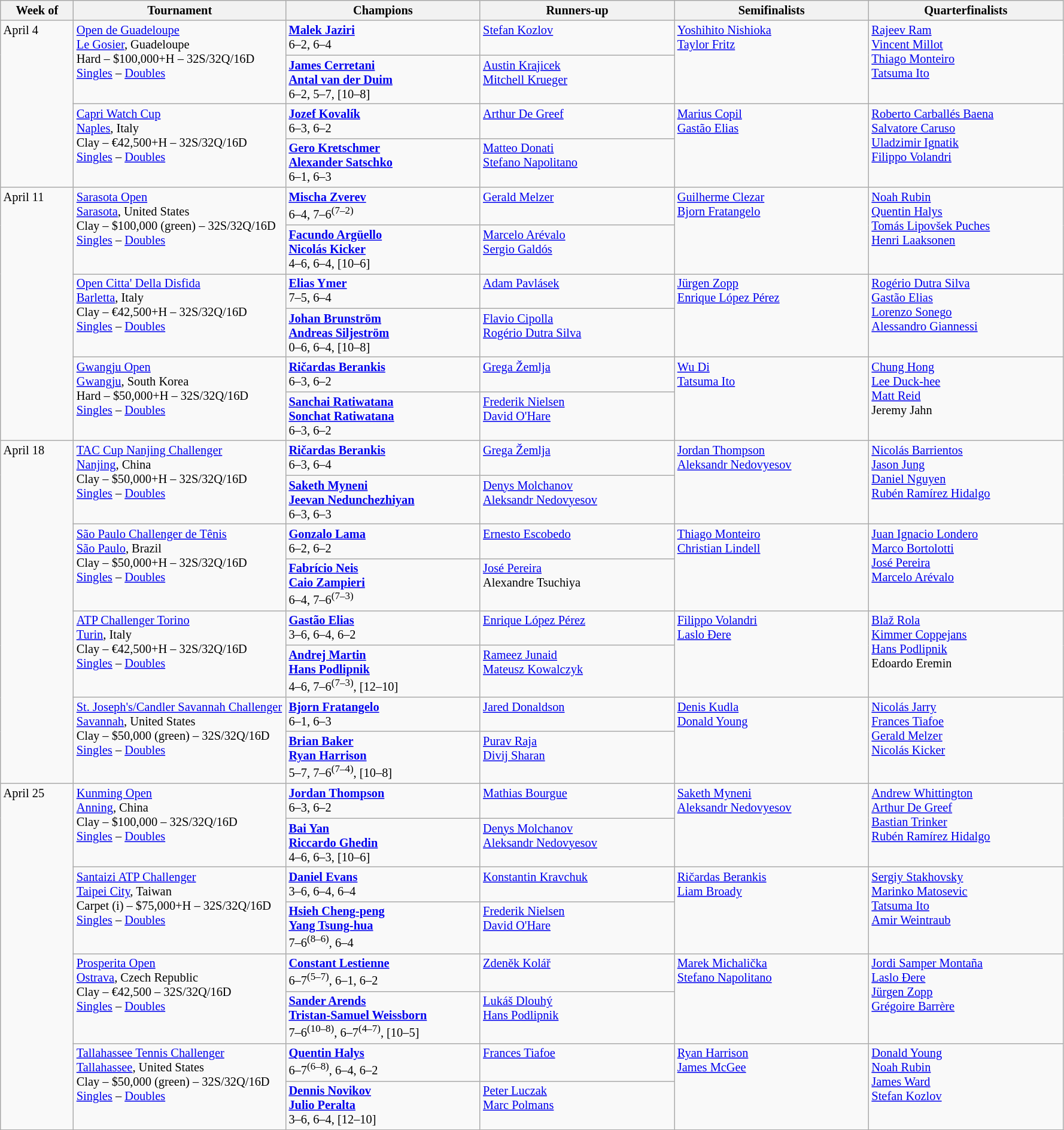<table class="wikitable" style="font-size:85%;">
<tr>
<th width="75">Week of</th>
<th width="230">Tournament</th>
<th width="210">Champions</th>
<th width="210">Runners-up</th>
<th width="210">Semifinalists</th>
<th width="210">Quarterfinalists</th>
</tr>
<tr valign=top>
<td rowspan=4>April 4</td>
<td rowspan=2><a href='#'>Open de Guadeloupe</a><br><a href='#'>Le Gosier</a>, Guadeloupe<br> Hard – $100,000+H – 32S/32Q/16D<br><a href='#'>Singles</a> – <a href='#'>Doubles</a></td>
<td> <strong><a href='#'>Malek Jaziri</a></strong> <br> 6–2, 6–4</td>
<td> <a href='#'>Stefan Kozlov</a></td>
<td rowspan=2> <a href='#'>Yoshihito Nishioka</a> <br>  <a href='#'>Taylor Fritz</a></td>
<td rowspan=2> <a href='#'>Rajeev Ram</a> <br> <a href='#'>Vincent Millot</a> <br>  <a href='#'>Thiago Monteiro</a> <br>  <a href='#'>Tatsuma Ito</a></td>
</tr>
<tr valign=top>
<td> <strong><a href='#'>James Cerretani</a></strong> <br>  <strong><a href='#'>Antal van der Duim</a></strong> <br> 6–2, 5–7, [10–8]</td>
<td> <a href='#'>Austin Krajicek</a> <br>  <a href='#'>Mitchell Krueger</a></td>
</tr>
<tr valign=top>
<td rowspan=2><a href='#'>Capri Watch Cup</a><br><a href='#'>Naples</a>, Italy<br> Clay – €42,500+H – 32S/32Q/16D<br><a href='#'>Singles</a> – <a href='#'>Doubles</a></td>
<td> <strong><a href='#'>Jozef Kovalík</a></strong> <br> 6–3, 6–2</td>
<td> <a href='#'>Arthur De Greef</a></td>
<td rowspan=2> <a href='#'>Marius Copil</a> <br>  <a href='#'>Gastão Elias</a></td>
<td rowspan=2> <a href='#'>Roberto Carballés Baena</a> <br>  <a href='#'>Salvatore Caruso</a> <br>  <a href='#'>Uladzimir Ignatik</a> <br>  <a href='#'>Filippo Volandri</a></td>
</tr>
<tr valign=top>
<td> <strong><a href='#'>Gero Kretschmer</a></strong> <br>  <strong><a href='#'>Alexander Satschko</a></strong><br> 6–1, 6–3</td>
<td> <a href='#'>Matteo Donati</a> <br>  <a href='#'>Stefano Napolitano</a></td>
</tr>
<tr valign=top>
<td rowspan=6>April 11</td>
<td rowspan=2><a href='#'>Sarasota Open</a><br><a href='#'>Sarasota</a>, United States<br> Clay – $100,000 (green) – 32S/32Q/16D<br><a href='#'>Singles</a> – <a href='#'>Doubles</a></td>
<td> <strong><a href='#'>Mischa Zverev</a></strong> <br> 6–4, 7–6<sup>(7–2)</sup></td>
<td> <a href='#'>Gerald Melzer</a></td>
<td rowspan=2> <a href='#'>Guilherme Clezar</a> <br>  <a href='#'>Bjorn Fratangelo</a></td>
<td rowspan=2> <a href='#'>Noah Rubin</a> <br>  <a href='#'>Quentin Halys</a> <br>  <a href='#'>Tomás Lipovšek Puches</a> <br>  <a href='#'>Henri Laaksonen</a></td>
</tr>
<tr valign=top>
<td> <strong><a href='#'>Facundo Argüello</a></strong> <br>  <strong><a href='#'>Nicolás Kicker</a></strong><br> 4–6, 6–4, [10–6]</td>
<td> <a href='#'>Marcelo Arévalo</a> <br>  <a href='#'>Sergio Galdós</a></td>
</tr>
<tr valign=top>
<td rowspan=2><a href='#'>Open Citta' Della Disfida</a><br><a href='#'>Barletta</a>, Italy<br> Clay – €42,500+H – 32S/32Q/16D<br><a href='#'>Singles</a> – <a href='#'>Doubles</a></td>
<td> <strong><a href='#'>Elias Ymer</a></strong> <br> 7–5, 6–4</td>
<td> <a href='#'>Adam Pavlásek</a></td>
<td rowspan=2> <a href='#'>Jürgen Zopp</a> <br>   <a href='#'>Enrique López Pérez</a></td>
<td rowspan=2> <a href='#'>Rogério Dutra Silva</a> <br> <a href='#'>Gastão Elias</a> <br>  <a href='#'>Lorenzo Sonego</a> <br>  <a href='#'>Alessandro Giannessi</a></td>
</tr>
<tr valign=top>
<td> <strong><a href='#'>Johan Brunström</a></strong> <br>  <strong><a href='#'>Andreas Siljeström</a></strong> <br> 0–6, 6–4, [10–8]</td>
<td> <a href='#'>Flavio Cipolla</a> <br>  <a href='#'>Rogério Dutra Silva</a></td>
</tr>
<tr valign=top>
<td rowspan=2><a href='#'>Gwangju Open</a><br><a href='#'>Gwangju</a>, South Korea<br> Hard – $50,000+H – 32S/32Q/16D<br><a href='#'>Singles</a> – <a href='#'>Doubles</a></td>
<td> <strong><a href='#'>Ričardas Berankis</a></strong> <br> 6–3, 6–2</td>
<td> <a href='#'>Grega Žemlja</a></td>
<td rowspan=2> <a href='#'>Wu Di</a> <br>  <a href='#'>Tatsuma Ito</a></td>
<td rowspan=2> <a href='#'>Chung Hong</a> <br>  <a href='#'>Lee Duck-hee</a> <br>  <a href='#'>Matt Reid</a> <br>  Jeremy Jahn</td>
</tr>
<tr valign=top>
<td> <strong><a href='#'>Sanchai Ratiwatana</a></strong> <br>  <strong><a href='#'>Sonchat Ratiwatana</a></strong> <br> 6–3, 6–2</td>
<td> <a href='#'>Frederik Nielsen</a> <br>  <a href='#'>David O'Hare</a></td>
</tr>
<tr valign=top>
<td rowspan=8>April 18</td>
<td rowspan=2><a href='#'>TAC Cup Nanjing Challenger</a><br><a href='#'>Nanjing</a>, China<br> Clay – $50,000+H – 32S/32Q/16D<br><a href='#'>Singles</a> – <a href='#'>Doubles</a></td>
<td> <strong><a href='#'>Ričardas Berankis</a></strong><br>6–3, 6–4</td>
<td> <a href='#'>Grega Žemlja</a></td>
<td rowspan=2> <a href='#'>Jordan Thompson</a> <br>  <a href='#'>Aleksandr Nedovyesov</a></td>
<td rowspan=2> <a href='#'>Nicolás Barrientos</a> <br>  <a href='#'>Jason Jung</a> <br>  <a href='#'>Daniel Nguyen</a> <br>  <a href='#'>Rubén Ramírez Hidalgo</a></td>
</tr>
<tr valign=top>
<td> <strong><a href='#'>Saketh Myneni</a></strong> <br>  <strong><a href='#'>Jeevan Nedunchezhiyan</a></strong> <br> 6–3, 6–3</td>
<td> <a href='#'>Denys Molchanov</a> <br>  <a href='#'>Aleksandr Nedovyesov</a></td>
</tr>
<tr valign=top>
<td rowspan=2><a href='#'>São Paulo Challenger de Tênis</a><br><a href='#'>São Paulo</a>, Brazil<br> Clay – $50,000+H – 32S/32Q/16D<br><a href='#'>Singles</a> – <a href='#'>Doubles</a></td>
<td> <strong><a href='#'>Gonzalo Lama</a></strong> <br> 6–2, 6–2</td>
<td> <a href='#'>Ernesto Escobedo</a></td>
<td rowspan=2> <a href='#'>Thiago Monteiro</a> <br>  <a href='#'>Christian Lindell</a></td>
<td rowspan=2> <a href='#'>Juan Ignacio Londero</a> <br>  <a href='#'>Marco Bortolotti</a> <br>  <a href='#'>José Pereira</a> <br>  <a href='#'>Marcelo Arévalo</a></td>
</tr>
<tr valign=top>
<td> <strong><a href='#'>Fabrício Neis</a></strong> <br>  <strong><a href='#'>Caio Zampieri</a></strong> <br> 6–4, 7–6<sup>(7–3)</sup></td>
<td> <a href='#'>José Pereira</a> <br>  Alexandre Tsuchiya</td>
</tr>
<tr valign=top>
<td rowspan=2><a href='#'>ATP Challenger Torino</a><br><a href='#'>Turin</a>, Italy<br> Clay – €42,500+H – 32S/32Q/16D<br><a href='#'>Singles</a> – <a href='#'>Doubles</a></td>
<td> <strong><a href='#'>Gastão Elias</a></strong> <br> 3–6, 6–4, 6–2</td>
<td> <a href='#'>Enrique López Pérez</a></td>
<td rowspan=2> <a href='#'>Filippo Volandri</a> <br>  <a href='#'>Laslo Đere</a></td>
<td rowspan=2> <a href='#'>Blaž Rola</a> <br>  <a href='#'>Kimmer Coppejans</a> <br>  <a href='#'>Hans Podlipnik</a> <br>  Edoardo Eremin</td>
</tr>
<tr valign=top>
<td> <strong><a href='#'>Andrej Martin</a></strong> <br>  <strong><a href='#'>Hans Podlipnik</a></strong> <br> 4–6, 7–6<sup>(7–3)</sup>, [12–10]</td>
<td> <a href='#'>Rameez Junaid</a> <br>  <a href='#'>Mateusz Kowalczyk</a></td>
</tr>
<tr valign=top>
<td rowspan=2><a href='#'>St. Joseph's/Candler Savannah Challenger</a><br><a href='#'>Savannah</a>, United States<br> Clay – $50,000 (green) – 32S/32Q/16D<br><a href='#'>Singles</a> – <a href='#'>Doubles</a></td>
<td> <strong><a href='#'>Bjorn Fratangelo</a></strong> <br> 6–1, 6–3</td>
<td> <a href='#'>Jared Donaldson</a></td>
<td rowspan=2> <a href='#'>Denis Kudla</a> <br>  <a href='#'>Donald Young</a></td>
<td rowspan=2> <a href='#'>Nicolás Jarry</a> <br>  <a href='#'>Frances Tiafoe</a> <br> <a href='#'>Gerald Melzer</a> <br>  <a href='#'>Nicolás Kicker</a></td>
</tr>
<tr valign=top>
<td> <strong><a href='#'>Brian Baker</a></strong> <br>  <strong><a href='#'>Ryan Harrison</a></strong> <br> 5–7, 7–6<sup>(7–4)</sup>, [10–8]</td>
<td> <a href='#'>Purav Raja</a> <br>  <a href='#'>Divij Sharan</a></td>
</tr>
<tr valign=top>
<td rowspan=8>April 25</td>
<td rowspan=2><a href='#'>Kunming Open</a><br><a href='#'>Anning</a>, China<br> Clay – $100,000 – 32S/32Q/16D<br><a href='#'>Singles</a> – <a href='#'>Doubles</a></td>
<td> <strong><a href='#'>Jordan Thompson</a></strong><br>6–3, 6–2</td>
<td> <a href='#'>Mathias Bourgue</a></td>
<td rowspan=2> <a href='#'>Saketh Myneni</a> <br>  <a href='#'>Aleksandr Nedovyesov</a></td>
<td rowspan=2> <a href='#'>Andrew Whittington</a> <br>  <a href='#'>Arthur De Greef</a> <br>  <a href='#'>Bastian Trinker</a> <br>  <a href='#'>Rubén Ramírez Hidalgo</a></td>
</tr>
<tr valign=top>
<td> <strong><a href='#'>Bai Yan</a></strong><br> <strong><a href='#'>Riccardo Ghedin</a></strong><br>4–6, 6–3, [10–6]</td>
<td> <a href='#'>Denys Molchanov</a><br> <a href='#'>Aleksandr Nedovyesov</a></td>
</tr>
<tr valign=top>
<td rowspan=2><a href='#'>Santaizi ATP Challenger</a><br><a href='#'>Taipei City</a>, Taiwan<br> Carpet (i) – $75,000+H – 32S/32Q/16D<br><a href='#'>Singles</a> – <a href='#'>Doubles</a></td>
<td> <strong><a href='#'>Daniel Evans</a></strong><br>3–6, 6–4, 6–4</td>
<td> <a href='#'>Konstantin Kravchuk</a></td>
<td rowspan=2> <a href='#'>Ričardas Berankis</a> <br>  <a href='#'>Liam Broady</a></td>
<td rowspan=2> <a href='#'>Sergiy Stakhovsky</a> <br>  <a href='#'>Marinko Matosevic</a> <br>  <a href='#'>Tatsuma Ito</a> <br>  <a href='#'>Amir Weintraub</a></td>
</tr>
<tr valign=top>
<td> <strong><a href='#'>Hsieh Cheng-peng</a></strong><br> <strong><a href='#'>Yang Tsung-hua</a></strong><br>7–6<sup>(8–6)</sup>, 6–4</td>
<td> <a href='#'>Frederik Nielsen</a><br> <a href='#'>David O'Hare</a></td>
</tr>
<tr valign=top>
<td rowspan=2><a href='#'>Prosperita Open</a><br><a href='#'>Ostrava</a>, Czech Republic<br> Clay – €42,500 – 32S/32Q/16D<br><a href='#'>Singles</a> – <a href='#'>Doubles</a></td>
<td> <strong><a href='#'>Constant Lestienne</a></strong><br>6–7<sup>(5–7)</sup>, 6–1, 6–2</td>
<td> <a href='#'>Zdeněk Kolář</a></td>
<td rowspan=2> <a href='#'>Marek Michalička</a> <br>  <a href='#'>Stefano Napolitano</a></td>
<td rowspan=2> <a href='#'>Jordi Samper Montaña</a> <br>  <a href='#'>Laslo Đere</a> <br>  <a href='#'>Jürgen Zopp</a> <br>  <a href='#'>Grégoire Barrère</a></td>
</tr>
<tr valign=top>
<td> <strong><a href='#'>Sander Arends</a></strong> <br>  <strong><a href='#'>Tristan-Samuel Weissborn</a></strong> <br> 7–6<sup>(10–8)</sup>, 6–7<sup>(4–7)</sup>, [10–5]</td>
<td> <a href='#'>Lukáš Dlouhý</a> <br>  <a href='#'>Hans Podlipnik</a></td>
</tr>
<tr valign=top>
<td rowspan=2><a href='#'>Tallahassee Tennis Challenger</a><br><a href='#'>Tallahassee</a>, United States<br> Clay – $50,000 (green) – 32S/32Q/16D<br><a href='#'>Singles</a> – <a href='#'>Doubles</a></td>
<td> <strong><a href='#'>Quentin Halys</a></strong><br>6–7<sup>(6–8)</sup>, 6–4, 6–2</td>
<td> <a href='#'>Frances Tiafoe</a></td>
<td rowspan=2> <a href='#'>Ryan Harrison</a> <br>  <a href='#'>James McGee</a></td>
<td rowspan=2> <a href='#'>Donald Young</a> <br>  <a href='#'>Noah Rubin</a> <br>  <a href='#'>James Ward</a> <br>  <a href='#'>Stefan Kozlov</a></td>
</tr>
<tr valign=top>
<td> <strong><a href='#'>Dennis Novikov</a></strong><br> <strong><a href='#'>Julio Peralta</a></strong><br>3–6, 6–4, [12–10]</td>
<td> <a href='#'>Peter Luczak</a><br> <a href='#'>Marc Polmans</a></td>
</tr>
</table>
